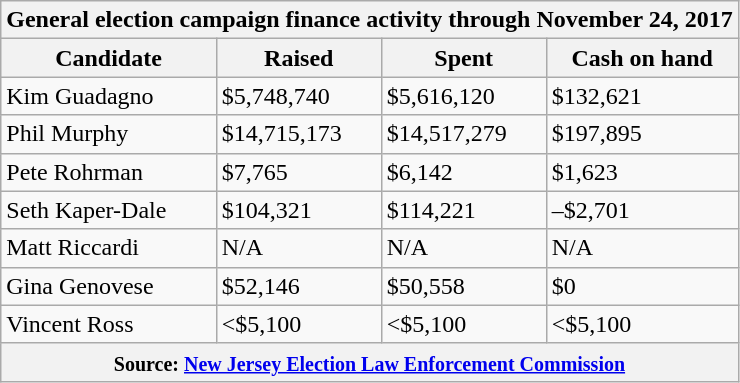<table class="wikitable sortable">
<tr>
<th colspan="4">General election campaign finance activity through November 24, 2017</th>
</tr>
<tr>
<th>Candidate</th>
<th>Raised</th>
<th>Spent</th>
<th>Cash on hand</th>
</tr>
<tr>
<td>Kim Guadagno</td>
<td>$5,748,740</td>
<td>$5,616,120</td>
<td>$132,621</td>
</tr>
<tr>
<td>Phil Murphy</td>
<td>$14,715,173</td>
<td>$14,517,279</td>
<td>$197,895</td>
</tr>
<tr>
<td>Pete Rohrman</td>
<td>$7,765</td>
<td>$6,142</td>
<td>$1,623</td>
</tr>
<tr>
<td>Seth Kaper-Dale</td>
<td>$104,321</td>
<td>$114,221</td>
<td>–$2,701</td>
</tr>
<tr>
<td>Matt Riccardi</td>
<td>N/A</td>
<td>N/A</td>
<td>N/A</td>
</tr>
<tr>
<td>Gina Genovese</td>
<td>$52,146</td>
<td>$50,558</td>
<td>$0</td>
</tr>
<tr>
<td>Vincent Ross</td>
<td><$5,100</td>
<td><$5,100</td>
<td><$5,100</td>
</tr>
<tr>
<th colspan="4"><small>Source: <a href='#'>New Jersey Election Law Enforcement Commission</a></small></th>
</tr>
</table>
